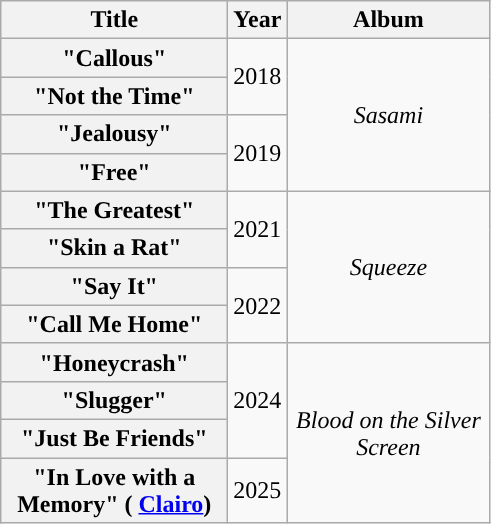<table class="wikitable plainrowheaders" style="text-align:center">
<tr>
<th scope="col" style="width:9em;">Title</th>
<th scope="col">Year</th>
<th scope="col" style="width:8em;">Album</th>
</tr>
<tr>
<th scope="row">"Callous"</th>
<td rowspan="2">2018</td>
<td rowspan="4"><em>Sasami</em></td>
</tr>
<tr>
<th scope="row">"Not the Time"</th>
</tr>
<tr>
<th scope="row">"Jealousy"</th>
<td rowspan="2">2019</td>
</tr>
<tr>
<th scope="row">"Free"</th>
</tr>
<tr>
<th scope = "row">"The Greatest"</th>
<td rowspan="2">2021</td>
<td rowspan=4><em>Squeeze</em></td>
</tr>
<tr>
<th scope="row">"Skin a Rat"</th>
</tr>
<tr>
<th scope="row">"Say It"</th>
<td rowspan="2">2022</td>
</tr>
<tr>
<th scope="row">"Call Me Home"</th>
</tr>
<tr>
<th scope="row">"Honeycrash"</th>
<td rowspan="3">2024</td>
<td rowspan="4"><em>Blood on the Silver Screen</em></td>
</tr>
<tr>
<th scope="row">"Slugger"</th>
</tr>
<tr>
<th scope="row">"Just Be Friends"</th>
</tr>
<tr>
<th scope="row">"In Love with a Memory" ( <a href='#'>Clairo</a>)</th>
<td rowspan="1">2025</td>
</tr>
</table>
